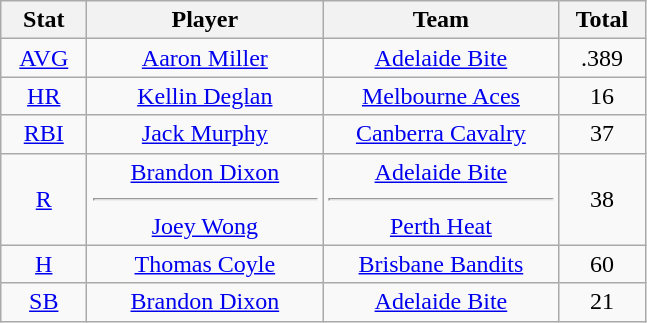<table class="wikitable" style="text-align:center;">
<tr>
<th scope="col" width=50>Stat</th>
<th scope="col" width=150>Player</th>
<th scope="col" width=150>Team</th>
<th scope="col" width=50>Total</th>
</tr>
<tr>
<td><a href='#'>AVG</a></td>
<td><a href='#'>Aaron Miller</a></td>
<td><a href='#'>Adelaide Bite</a></td>
<td>.389</td>
</tr>
<tr>
<td><a href='#'>HR</a></td>
<td><a href='#'>Kellin Deglan</a></td>
<td><a href='#'>Melbourne Aces</a></td>
<td>16</td>
</tr>
<tr>
<td><a href='#'>RBI</a></td>
<td><a href='#'>Jack Murphy</a></td>
<td><a href='#'>Canberra Cavalry</a></td>
<td>37</td>
</tr>
<tr>
<td><a href='#'>R</a></td>
<td><a href='#'>Brandon Dixon</a><hr><a href='#'>Joey Wong</a></td>
<td><a href='#'>Adelaide Bite</a><hr><a href='#'>Perth Heat</a></td>
<td>38</td>
</tr>
<tr>
<td><a href='#'>H</a></td>
<td><a href='#'>Thomas Coyle</a></td>
<td><a href='#'>Brisbane Bandits</a></td>
<td>60</td>
</tr>
<tr>
<td><a href='#'>SB</a></td>
<td><a href='#'>Brandon Dixon</a></td>
<td><a href='#'>Adelaide Bite</a></td>
<td>21</td>
</tr>
</table>
